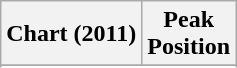<table class="wikitable sortable">
<tr>
<th>Chart (2011)</th>
<th>Peak<br>Position</th>
</tr>
<tr>
</tr>
<tr>
</tr>
</table>
